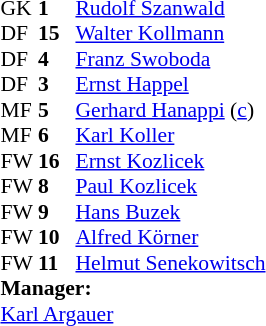<table cellspacing="0" cellpadding="0" style="font-size:90%; margin:0.2em auto;">
<tr>
<th width="25"></th>
<th width="25"></th>
</tr>
<tr>
<td>GK</td>
<td><strong>1</strong></td>
<td><a href='#'>Rudolf Szanwald</a></td>
</tr>
<tr>
<td>DF</td>
<td><strong>15</strong></td>
<td><a href='#'>Walter Kollmann</a></td>
</tr>
<tr>
<td>DF</td>
<td><strong>4</strong></td>
<td><a href='#'>Franz Swoboda</a></td>
</tr>
<tr>
<td>DF</td>
<td><strong>3</strong></td>
<td><a href='#'>Ernst Happel</a></td>
</tr>
<tr>
<td>MF</td>
<td><strong>5</strong></td>
<td><a href='#'>Gerhard Hanappi</a> (<a href='#'>c</a>)</td>
</tr>
<tr>
<td>MF</td>
<td><strong>6</strong></td>
<td><a href='#'>Karl Koller</a></td>
</tr>
<tr>
<td>FW</td>
<td><strong>16</strong></td>
<td><a href='#'>Ernst Kozlicek</a></td>
</tr>
<tr>
<td>FW</td>
<td><strong>8</strong></td>
<td><a href='#'>Paul Kozlicek</a></td>
</tr>
<tr>
<td>FW</td>
<td><strong>9</strong></td>
<td><a href='#'>Hans Buzek</a></td>
</tr>
<tr>
<td>FW</td>
<td><strong>10</strong></td>
<td><a href='#'>Alfred Körner</a></td>
</tr>
<tr>
<td>FW</td>
<td><strong>11</strong></td>
<td><a href='#'>Helmut Senekowitsch</a></td>
</tr>
<tr>
<td colspan=3><strong>Manager:</strong></td>
</tr>
<tr>
<td colspan=4><a href='#'>Karl Argauer</a></td>
</tr>
</table>
